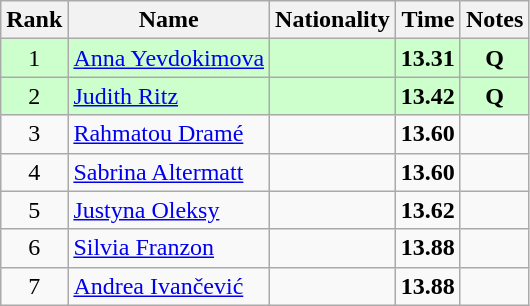<table class="wikitable sortable" style="text-align:center">
<tr>
<th>Rank</th>
<th>Name</th>
<th>Nationality</th>
<th>Time</th>
<th>Notes</th>
</tr>
<tr bgcolor=ccffcc>
<td>1</td>
<td align=left><a href='#'>Anna Yevdokimova</a></td>
<td align=left></td>
<td><strong>13.31</strong></td>
<td><strong>Q</strong></td>
</tr>
<tr bgcolor=ccffcc>
<td>2</td>
<td align=left><a href='#'>Judith Ritz</a></td>
<td align=left></td>
<td><strong>13.42</strong></td>
<td><strong>Q</strong></td>
</tr>
<tr>
<td>3</td>
<td align=left><a href='#'>Rahmatou Dramé</a></td>
<td align=left></td>
<td><strong>13.60</strong></td>
<td></td>
</tr>
<tr>
<td>4</td>
<td align=left><a href='#'>Sabrina Altermatt</a></td>
<td align=left></td>
<td><strong>13.60</strong></td>
<td></td>
</tr>
<tr>
<td>5</td>
<td align=left><a href='#'>Justyna Oleksy</a></td>
<td align=left></td>
<td><strong>13.62</strong></td>
<td></td>
</tr>
<tr>
<td>6</td>
<td align=left><a href='#'>Silvia Franzon</a></td>
<td align=left></td>
<td><strong>13.88</strong></td>
<td></td>
</tr>
<tr>
<td>7</td>
<td align=left><a href='#'>Andrea Ivančević</a></td>
<td align=left></td>
<td><strong>13.88</strong></td>
<td></td>
</tr>
</table>
